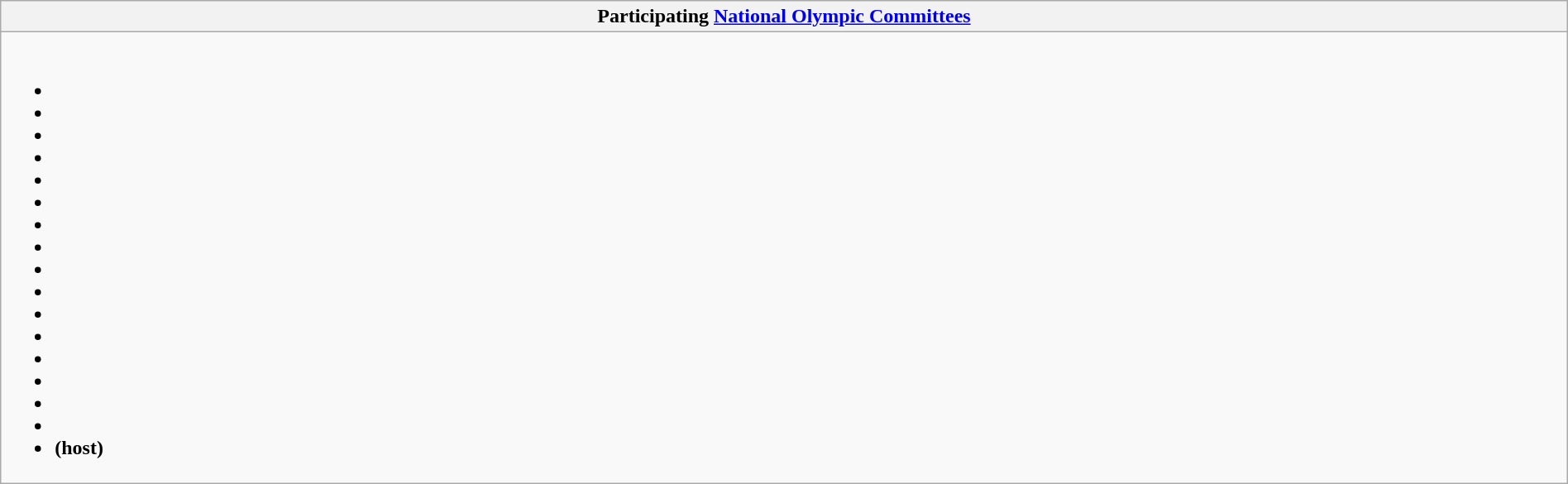<table class="wikitable collapsible" style="width:100%;">
<tr>
<th>Participating <a href='#'>National Olympic Committees</a></th>
</tr>
<tr>
<td><br><ul><li></li><li></li><li></li><li></li><li></li><li></li><li></li><li></li><li></li><li></li><li></li><li></li><li></li><li></li><li></li><li></li><li> <strong>(host)</strong></li></ul></td>
</tr>
</table>
